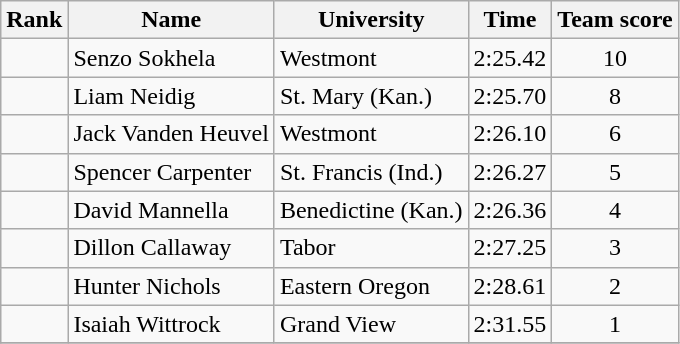<table class="wikitable sortable" style="text-align:center">
<tr>
<th>Rank</th>
<th>Name</th>
<th>University</th>
<th>Time</th>
<th>Team score</th>
</tr>
<tr>
<td></td>
<td align=left>Senzo Sokhela</td>
<td align="left">Westmont</td>
<td>2:25.42</td>
<td>10</td>
</tr>
<tr>
<td></td>
<td align=left>Liam Neidig</td>
<td align="left">St. Mary (Kan.)</td>
<td>2:25.70</td>
<td>8</td>
</tr>
<tr>
<td></td>
<td align=left>Jack Vanden Heuvel</td>
<td align="left">Westmont</td>
<td>2:26.10</td>
<td>6</td>
</tr>
<tr>
<td></td>
<td align=left>Spencer Carpenter</td>
<td align="left">St. Francis (Ind.)</td>
<td>2:26.27</td>
<td>5</td>
</tr>
<tr>
<td></td>
<td align=left>David Mannella</td>
<td align="left">Benedictine (Kan.)</td>
<td>2:26.36</td>
<td>4</td>
</tr>
<tr>
<td></td>
<td align=left>Dillon Callaway</td>
<td align="left">Tabor</td>
<td>2:27.25</td>
<td>3</td>
</tr>
<tr>
<td></td>
<td align=left>Hunter Nichols</td>
<td align="left">Eastern Oregon</td>
<td>2:28.61</td>
<td>2</td>
</tr>
<tr>
<td></td>
<td align="left">Isaiah Wittrock</td>
<td align="left">Grand View</td>
<td>2:31.55</td>
<td>1</td>
</tr>
<tr>
</tr>
</table>
